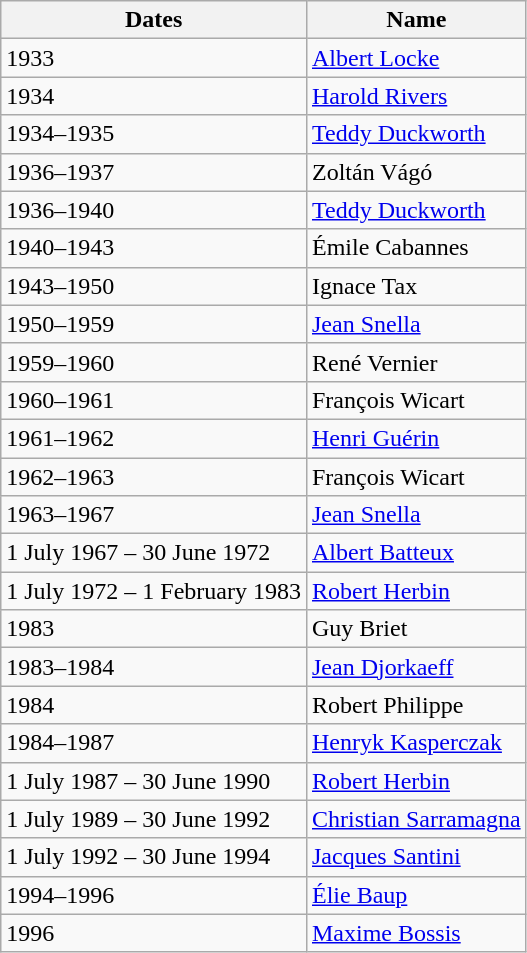<table class="wikitable">
<tr>
<th>Dates</th>
<th>Name</th>
</tr>
<tr>
<td>1933</td>
<td><a href='#'>Albert Locke</a></td>
</tr>
<tr>
<td>1934</td>
<td><a href='#'>Harold Rivers</a></td>
</tr>
<tr>
<td>1934–1935</td>
<td><a href='#'>Teddy Duckworth</a></td>
</tr>
<tr>
<td>1936–1937</td>
<td>Zoltán Vágó</td>
</tr>
<tr>
<td>1936–1940</td>
<td><a href='#'>Teddy Duckworth</a></td>
</tr>
<tr>
<td>1940–1943</td>
<td>Émile Cabannes</td>
</tr>
<tr>
<td>1943–1950</td>
<td>Ignace Tax</td>
</tr>
<tr>
<td>1950–1959</td>
<td><a href='#'>Jean Snella</a></td>
</tr>
<tr>
<td>1959–1960</td>
<td>René Vernier</td>
</tr>
<tr>
<td>1960–1961</td>
<td>François Wicart</td>
</tr>
<tr>
<td>1961–1962</td>
<td><a href='#'>Henri Guérin</a></td>
</tr>
<tr>
<td>1962–1963</td>
<td>François Wicart</td>
</tr>
<tr>
<td>1963–1967</td>
<td><a href='#'>Jean Snella</a></td>
</tr>
<tr>
<td>1 July 1967 – 30 June 1972</td>
<td><a href='#'>Albert Batteux</a></td>
</tr>
<tr>
<td>1 July 1972 – 1 February 1983</td>
<td><a href='#'>Robert Herbin</a></td>
</tr>
<tr>
<td>1983</td>
<td>Guy Briet</td>
</tr>
<tr>
<td>1983–1984</td>
<td><a href='#'>Jean Djorkaeff</a></td>
</tr>
<tr>
<td>1984</td>
<td>Robert Philippe</td>
</tr>
<tr>
<td>1984–1987</td>
<td><a href='#'>Henryk Kasperczak</a></td>
</tr>
<tr>
<td>1 July 1987 – 30 June 1990</td>
<td><a href='#'>Robert Herbin</a></td>
</tr>
<tr>
<td>1 July 1989 – 30 June 1992</td>
<td><a href='#'>Christian Sarramagna</a></td>
</tr>
<tr>
<td>1 July 1992 – 30 June 1994</td>
<td><a href='#'>Jacques Santini</a></td>
</tr>
<tr>
<td>1994–1996</td>
<td><a href='#'>Élie Baup</a></td>
</tr>
<tr>
<td>1996</td>
<td><a href='#'>Maxime Bossis</a></td>
</tr>
</table>
